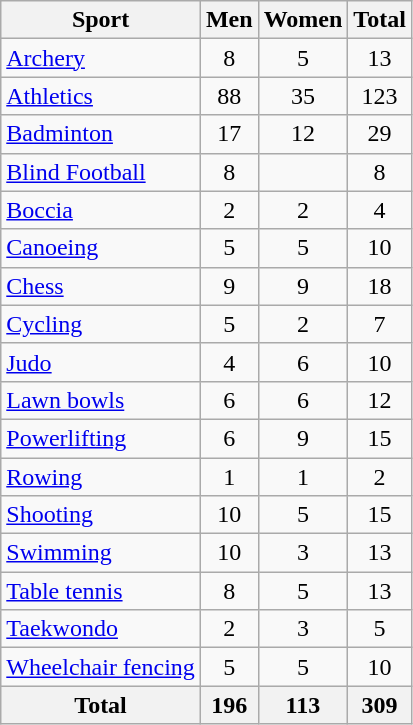<table class="wikitable sortable"style="text-align:center;">
<tr>
<th>Sport</th>
<th>Men</th>
<th>Women</th>
<th>Total</th>
</tr>
<tr>
<td align="left"><a href='#'>Archery</a></td>
<td>8</td>
<td>5</td>
<td>13</td>
</tr>
<tr>
<td align="left"><a href='#'>Athletics</a></td>
<td>88</td>
<td>35</td>
<td>123</td>
</tr>
<tr>
<td align="left"><a href='#'>Badminton</a></td>
<td>17</td>
<td>12</td>
<td>29</td>
</tr>
<tr>
<td align="left"><a href='#'>Blind Football</a></td>
<td>8</td>
<td></td>
<td>8</td>
</tr>
<tr>
<td align="left"><a href='#'>Boccia</a></td>
<td>2</td>
<td>2</td>
<td>4</td>
</tr>
<tr>
<td align="left"><a href='#'>Canoeing</a></td>
<td>5</td>
<td>5</td>
<td>10</td>
</tr>
<tr>
<td align="left"><a href='#'>Chess</a></td>
<td>9</td>
<td>9</td>
<td>18</td>
</tr>
<tr>
<td align="left"><a href='#'>Cycling</a></td>
<td>5</td>
<td>2</td>
<td>7</td>
</tr>
<tr>
<td align="left"><a href='#'>Judo</a></td>
<td>4</td>
<td>6</td>
<td>10</td>
</tr>
<tr>
<td align="left"><a href='#'>Lawn bowls</a></td>
<td>6</td>
<td>6</td>
<td>12</td>
</tr>
<tr>
<td align="left"><a href='#'>Powerlifting</a></td>
<td>6</td>
<td>9</td>
<td>15</td>
</tr>
<tr>
<td align="left"><a href='#'>Rowing</a></td>
<td>1</td>
<td>1</td>
<td>2</td>
</tr>
<tr>
<td align="left"><a href='#'>Shooting</a></td>
<td>10</td>
<td>5</td>
<td>15</td>
</tr>
<tr>
<td align="left"><a href='#'>Swimming</a></td>
<td>10</td>
<td>3</td>
<td>13</td>
</tr>
<tr>
<td align="left"><a href='#'>Table tennis</a></td>
<td>8</td>
<td>5</td>
<td>13</td>
</tr>
<tr>
<td align="left"><a href='#'>Taekwondo</a></td>
<td>2</td>
<td>3</td>
<td>5</td>
</tr>
<tr>
<td align="left"><a href='#'>Wheelchair fencing</a></td>
<td>5</td>
<td>5</td>
<td>10</td>
</tr>
<tr>
<th>Total</th>
<th>196</th>
<th>113</th>
<th>309</th>
</tr>
</table>
